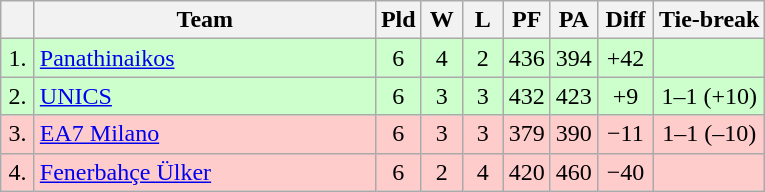<table class="wikitable" style="text-align:center">
<tr>
<th width=15></th>
<th width=220>Team</th>
<th width=20>Pld</th>
<th width=20>W</th>
<th width=20>L</th>
<th width=20>PF</th>
<th width=20>PA</th>
<th width=30>Diff</th>
<th>Tie-break</th>
</tr>
<tr style="background: #ccffcc;">
<td>1.</td>
<td align=left> <a href='#'>Panathinaikos</a></td>
<td>6</td>
<td>4</td>
<td>2</td>
<td>436</td>
<td>394</td>
<td>+42</td>
<td></td>
</tr>
<tr style="background: #ccffcc;">
<td>2.</td>
<td align=left> <a href='#'>UNICS</a></td>
<td>6</td>
<td>3</td>
<td>3</td>
<td>432</td>
<td>423</td>
<td>+9</td>
<td>1–1 (+10)</td>
</tr>
<tr style="background:#ffcccc;">
<td>3.</td>
<td align=left> <a href='#'>EA7 Milano</a></td>
<td>6</td>
<td>3</td>
<td>3</td>
<td>379</td>
<td>390</td>
<td>−11</td>
<td>1–1 (–10)</td>
</tr>
<tr style="background:#ffcccc;">
<td>4.</td>
<td align=left> <a href='#'>Fenerbahçe Ülker</a></td>
<td>6</td>
<td>2</td>
<td>4</td>
<td>420</td>
<td>460</td>
<td>−40</td>
<td></td>
</tr>
</table>
